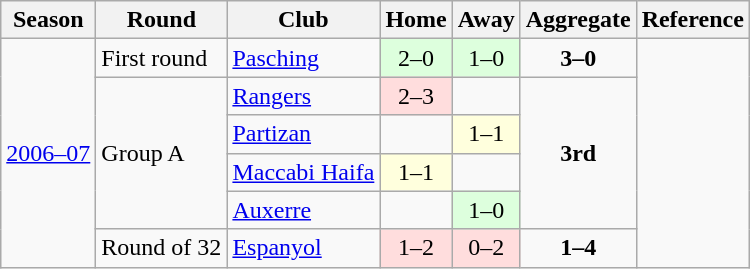<table class="wikitable">
<tr>
<th>Season</th>
<th>Round</th>
<th>Club</th>
<th>Home</th>
<th>Away</th>
<th>Aggregate</th>
<th>Reference</th>
</tr>
<tr>
<td rowspan=6><a href='#'>2006–07</a></td>
<td>First round</td>
<td> <a href='#'>Pasching</a></td>
<td style="text-align:center; background:#dfd;">2–0</td>
<td style="text-align:center; background:#dfd;">1–0</td>
<td style="text-align:center;"><strong>3–0</strong></td>
<td style="text-align:center;" rowspan=6></td>
</tr>
<tr>
<td rowspan=4>Group A</td>
<td> <a href='#'>Rangers</a></td>
<td style="text-align:center; background:#fdd;">2–3</td>
<td></td>
<td style="text-align:center;" rowspan=4><strong>3rd</strong></td>
</tr>
<tr>
<td> <a href='#'>Partizan</a></td>
<td></td>
<td style="text-align:center; background:#ffd;">1–1</td>
</tr>
<tr>
<td> <a href='#'>Maccabi Haifa</a></td>
<td style="text-align:center; background:#ffd;">1–1</td>
<td></td>
</tr>
<tr>
<td> <a href='#'>Auxerre</a></td>
<td></td>
<td style="text-align:center; background:#dfd;">1–0</td>
</tr>
<tr>
<td>Round of 32</td>
<td> <a href='#'>Espanyol</a></td>
<td style="text-align:center; background:#fdd;">1–2</td>
<td style="text-align:center; background:#fdd;">0–2</td>
<td style="text-align:center;"><strong>1–4</strong></td>
</tr>
</table>
